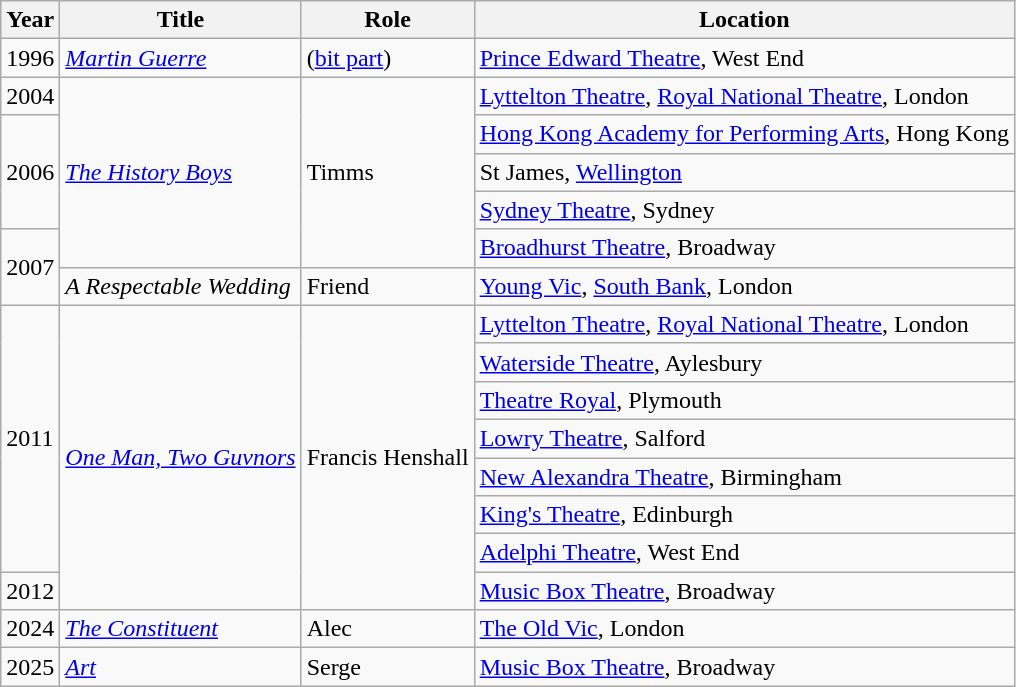<table class="wikitable sortable">
<tr>
<th>Year</th>
<th>Title</th>
<th>Role</th>
<th>Location</th>
</tr>
<tr>
<td>1996</td>
<td><em><a href='#'>Martin Guerre</a></em></td>
<td>(<a href='#'>bit part</a>)</td>
<td><a href='#'>Prince Edward Theatre</a>, West End</td>
</tr>
<tr>
<td>2004</td>
<td rowspan=5><em><a href='#'>The History Boys</a></em></td>
<td rowspan="5">Timms</td>
<td><a href='#'>Lyttelton Theatre</a>, <a href='#'>Royal National Theatre</a>, London</td>
</tr>
<tr>
<td rowspan=3>2006</td>
<td><a href='#'>Hong Kong Academy for Performing Arts</a>, Hong Kong</td>
</tr>
<tr>
<td>St James, <a href='#'>Wellington</a></td>
</tr>
<tr>
<td><a href='#'>Sydney Theatre</a>, Sydney</td>
</tr>
<tr>
<td rowspan=2>2007</td>
<td><a href='#'>Broadhurst Theatre</a>, Broadway</td>
</tr>
<tr>
<td><em>A Respectable Wedding</em></td>
<td>Friend</td>
<td><a href='#'>Young Vic</a>, <a href='#'>South Bank</a>, London</td>
</tr>
<tr>
<td rowspan=7>2011</td>
<td rowspan=8><em><a href='#'>One Man, Two Guvnors</a></em></td>
<td rowspan=8>Francis Henshall</td>
<td><a href='#'>Lyttelton Theatre</a>, <a href='#'>Royal National Theatre</a>, London</td>
</tr>
<tr>
<td><a href='#'>Waterside Theatre</a>, Aylesbury</td>
</tr>
<tr>
<td><a href='#'>Theatre Royal</a>, Plymouth</td>
</tr>
<tr>
<td><a href='#'>Lowry Theatre</a>, Salford</td>
</tr>
<tr>
<td><a href='#'>New Alexandra Theatre</a>, Birmingham</td>
</tr>
<tr>
<td><a href='#'>King's Theatre</a>, Edinburgh</td>
</tr>
<tr>
<td><a href='#'>Adelphi Theatre</a>, West End</td>
</tr>
<tr>
<td>2012</td>
<td><a href='#'>Music Box Theatre</a>, Broadway</td>
</tr>
<tr>
<td>2024</td>
<td><em><a href='#'>The Constituent</a></em></td>
<td>Alec</td>
<td><a href='#'>The Old Vic</a>, London</td>
</tr>
<tr>
<td>2025</td>
<td><em><a href='#'>Art</a></em></td>
<td>Serge</td>
<td><a href='#'>Music Box Theatre</a>, Broadway</td>
</tr>
</table>
